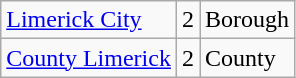<table class="wikitable sortable">
<tr>
<td><a href='#'>Limerick City</a></td>
<td align="center">2</td>
<td>Borough</td>
</tr>
<tr>
<td><a href='#'>County Limerick</a></td>
<td align="center">2</td>
<td>County</td>
</tr>
</table>
